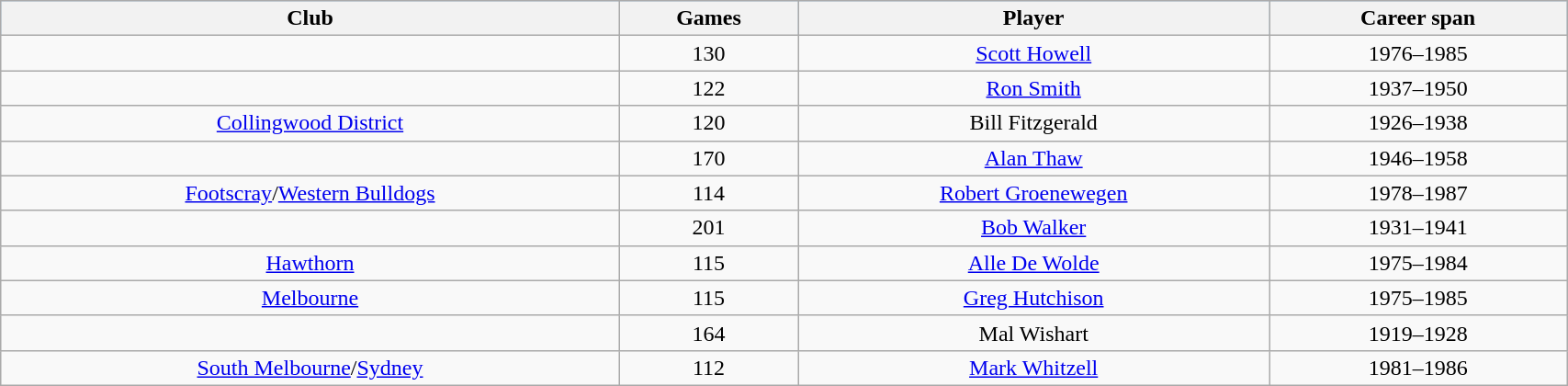<table class="wikitable sortable" style="text-align:center; width:90%;">
<tr style="background:#87cefa;">
<th>Club</th>
<th>Games</th>
<th>Player</th>
<th>Career span</th>
</tr>
<tr>
<td></td>
<td>130</td>
<td><a href='#'>Scott Howell</a></td>
<td>1976–1985</td>
</tr>
<tr>
<td></td>
<td>122</td>
<td><a href='#'>Ron Smith</a></td>
<td>1937–1950</td>
</tr>
<tr>
<td><a href='#'>Collingwood District</a></td>
<td>120</td>
<td>Bill Fitzgerald</td>
<td>1926–1938</td>
</tr>
<tr>
<td></td>
<td>170</td>
<td><a href='#'>Alan Thaw</a></td>
<td>1946–1958</td>
</tr>
<tr>
<td><a href='#'>Footscray</a>/<a href='#'>Western Bulldogs</a></td>
<td>114</td>
<td><a href='#'>Robert Groenewegen</a></td>
<td>1978–1987</td>
</tr>
<tr>
<td></td>
<td>201</td>
<td><a href='#'>Bob Walker</a></td>
<td>1931–1941</td>
</tr>
<tr>
<td><a href='#'>Hawthorn</a></td>
<td>115</td>
<td><a href='#'>Alle De Wolde</a></td>
<td>1975–1984</td>
</tr>
<tr>
<td><a href='#'>Melbourne</a></td>
<td>115</td>
<td><a href='#'>Greg Hutchison</a></td>
<td>1975–1985</td>
</tr>
<tr>
<td></td>
<td>164</td>
<td>Mal Wishart</td>
<td>1919–1928</td>
</tr>
<tr>
<td><a href='#'>South Melbourne</a>/<a href='#'>Sydney</a></td>
<td>112</td>
<td><a href='#'>Mark Whitzell</a></td>
<td>1981–1986</td>
</tr>
</table>
